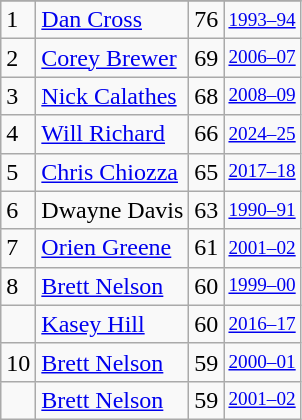<table class="wikitable">
<tr>
</tr>
<tr>
<td>1</td>
<td><a href='#'>Dan Cross</a></td>
<td>76</td>
<td style="font-size:80%;"><a href='#'>1993–94</a></td>
</tr>
<tr>
<td>2</td>
<td><a href='#'>Corey Brewer</a></td>
<td>69</td>
<td style="font-size:80%;"><a href='#'>2006–07</a></td>
</tr>
<tr>
<td>3</td>
<td><a href='#'>Nick Calathes</a></td>
<td>68</td>
<td style="font-size:80%;"><a href='#'>2008–09</a></td>
</tr>
<tr>
<td>4</td>
<td><a href='#'>Will Richard</a></td>
<td>66</td>
<td style="font-size:80%;"><a href='#'>2024–25</a></td>
</tr>
<tr>
<td>5</td>
<td><a href='#'>Chris Chiozza</a></td>
<td>65</td>
<td style="font-size:80%;"><a href='#'>2017–18</a></td>
</tr>
<tr>
<td>6</td>
<td>Dwayne Davis</td>
<td>63</td>
<td style="font-size:80%;"><a href='#'>1990–91</a></td>
</tr>
<tr>
<td>7</td>
<td><a href='#'>Orien Greene</a></td>
<td>61</td>
<td style="font-size:80%;"><a href='#'>2001–02</a></td>
</tr>
<tr>
<td>8</td>
<td><a href='#'>Brett Nelson</a></td>
<td>60</td>
<td style="font-size:80%;"><a href='#'>1999–00</a></td>
</tr>
<tr>
<td></td>
<td><a href='#'>Kasey Hill</a></td>
<td>60</td>
<td style="font-size:80%;"><a href='#'>2016–17</a></td>
</tr>
<tr>
<td>10</td>
<td><a href='#'>Brett Nelson</a></td>
<td>59</td>
<td style="font-size:80%;"><a href='#'>2000–01</a></td>
</tr>
<tr>
<td></td>
<td><a href='#'>Brett Nelson</a></td>
<td>59</td>
<td style="font-size:80%;"><a href='#'>2001–02</a></td>
</tr>
</table>
